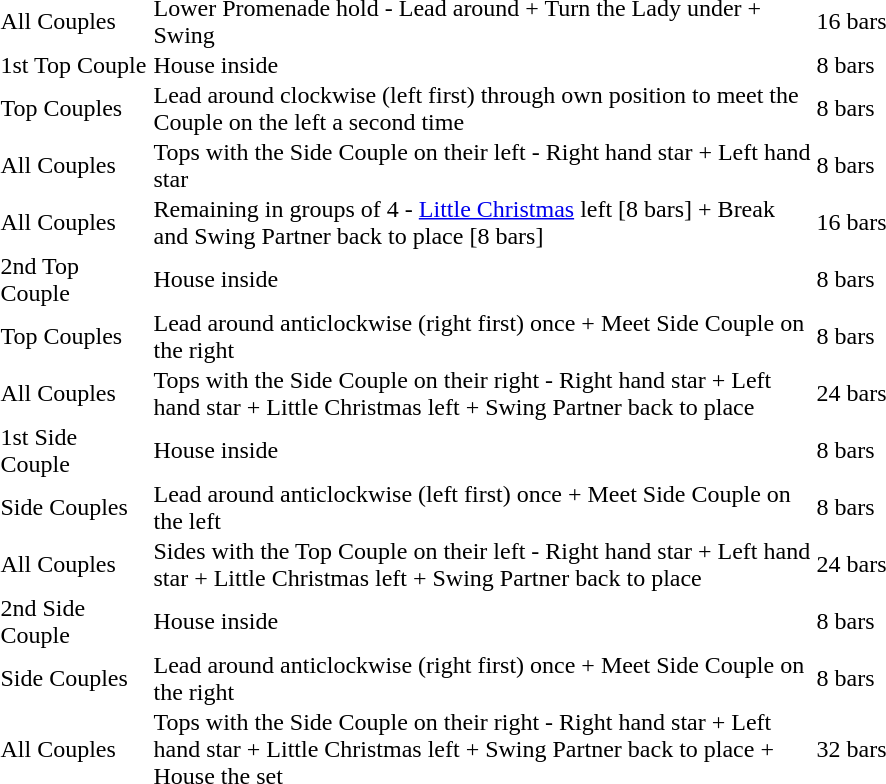<table cellspacing=0 border=0 cellpadding=1>
<tr>
<td style="width:100px">All Couples</td>
<td style="width:440px">Lower Promenade hold - Lead around + Turn the Lady under + Swing</td>
<td style="width:60px">16 bars</td>
</tr>
<tr>
<td>1st Top Couple</td>
<td>House inside</td>
<td>8 bars</td>
</tr>
<tr>
<td>Top Couples</td>
<td>Lead around clockwise (left first) through own position to meet the Couple on the left a second time</td>
<td>8 bars</td>
</tr>
<tr>
<td>All Couples</td>
<td>Tops with the Side Couple on their left - Right hand star + Left hand star</td>
<td>8 bars</td>
</tr>
<tr>
<td>All Couples</td>
<td>Remaining in groups of 4 - <a href='#'>Little Christmas</a> left [8 bars] + Break and Swing Partner back to place [8 bars]</td>
<td>16 bars</td>
</tr>
<tr>
<td>2nd Top Couple</td>
<td>House inside</td>
<td>8 bars</td>
</tr>
<tr>
<td>Top Couples</td>
<td>Lead around anticlockwise (right first) once + Meet Side Couple on the right</td>
<td>8 bars</td>
</tr>
<tr>
<td>All Couples</td>
<td>Tops with the Side Couple on their right - Right hand star + Left hand star + Little Christmas left + Swing Partner back to place</td>
<td>24 bars</td>
</tr>
<tr>
<td>1st Side Couple</td>
<td>House inside</td>
<td>8 bars</td>
</tr>
<tr>
<td>Side Couples</td>
<td>Lead around anticlockwise (left first) once + Meet Side Couple on the left</td>
<td>8 bars</td>
</tr>
<tr>
<td>All Couples</td>
<td>Sides with the Top Couple on their left - Right hand star + Left hand star + Little Christmas left + Swing Partner back to place</td>
<td>24 bars</td>
</tr>
<tr>
<td>2nd Side Couple</td>
<td>House inside</td>
<td>8 bars</td>
</tr>
<tr>
<td>Side Couples</td>
<td>Lead around anticlockwise (right first) once + Meet Side Couple on the right</td>
<td>8 bars</td>
</tr>
<tr>
<td>All Couples</td>
<td>Tops with the Side Couple on their right - Right hand star + Left hand star + Little Christmas left + Swing Partner back to place + House the set</td>
<td>32 bars</td>
</tr>
</table>
